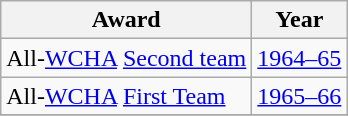<table class="wikitable">
<tr>
<th>Award</th>
<th>Year</th>
</tr>
<tr>
<td>All-<a href='#'>WCHA</a> <a href='#'>Second team</a></td>
<td><a href='#'>1964–65</a></td>
</tr>
<tr>
<td>All-<a href='#'>WCHA</a> <a href='#'>First Team</a></td>
<td><a href='#'>1965–66</a></td>
</tr>
<tr>
</tr>
</table>
